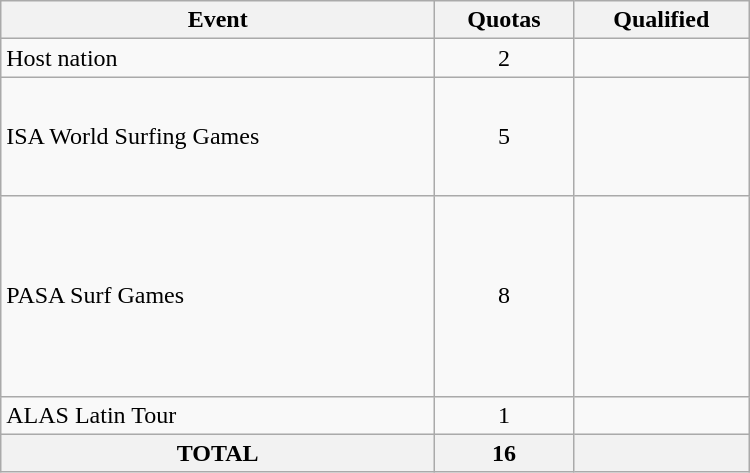<table class="wikitable" width=500>
<tr>
<th>Event</th>
<th>Quotas</th>
<th>Qualified</th>
</tr>
<tr>
<td>Host nation</td>
<td align="center">2</td>
<td><br></td>
</tr>
<tr>
<td>ISA World Surfing Games</td>
<td align="center">5</td>
<td><br><br><br><br></td>
</tr>
<tr>
<td>PASA Surf Games</td>
<td align="center">8</td>
<td><br><br><br><br><br><br><br></td>
</tr>
<tr>
<td>ALAS Latin Tour</td>
<td align="center">1</td>
<td></td>
</tr>
<tr>
<th>TOTAL</th>
<th>16</th>
<th></th>
</tr>
</table>
